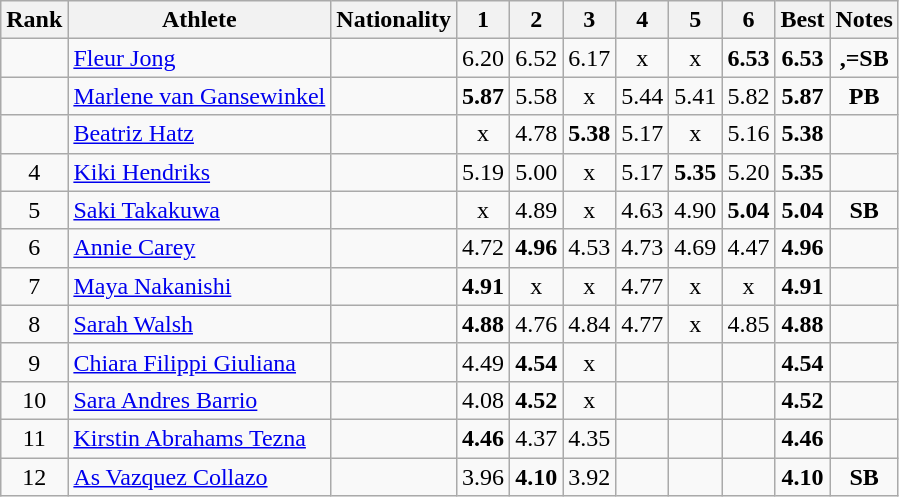<table class="wikitable sortable" style="text-align:center">
<tr>
<th>Rank</th>
<th>Athlete</th>
<th>Nationality</th>
<th>1</th>
<th>2</th>
<th>3</th>
<th>4</th>
<th>5</th>
<th>6</th>
<th>Best</th>
<th>Notes</th>
</tr>
<tr>
<td></td>
<td align=left><a href='#'>Fleur Jong</a></td>
<td align=left></td>
<td>6.20</td>
<td>6.52</td>
<td>6.17</td>
<td>x</td>
<td>x</td>
<td><strong>6.53</strong></td>
<td><strong>6.53</strong></td>
<td><strong>,=SB</strong></td>
</tr>
<tr>
<td></td>
<td align=left><a href='#'>Marlene van Gansewinkel </a></td>
<td align=left></td>
<td><strong>5.87</strong></td>
<td>5.58</td>
<td>x</td>
<td>5.44</td>
<td>5.41</td>
<td>5.82</td>
<td><strong>5.87</strong></td>
<td><strong>PB</strong></td>
</tr>
<tr>
<td></td>
<td align=left><a href='#'>Beatriz Hatz</a></td>
<td align=left></td>
<td>x</td>
<td>4.78</td>
<td><strong>5.38</strong></td>
<td>5.17</td>
<td>x</td>
<td>5.16</td>
<td><strong>5.38</strong></td>
<td></td>
</tr>
<tr>
<td>4</td>
<td align=left><a href='#'>Kiki Hendriks</a></td>
<td align=left></td>
<td>5.19</td>
<td>5.00</td>
<td>x</td>
<td>5.17</td>
<td><strong>5.35</strong></td>
<td>5.20</td>
<td><strong>5.35</strong></td>
<td></td>
</tr>
<tr>
<td>5</td>
<td align=left><a href='#'>Saki Takakuwa</a></td>
<td align=left></td>
<td>x</td>
<td>4.89</td>
<td>x</td>
<td>4.63</td>
<td>4.90</td>
<td><strong>5.04</strong></td>
<td><strong>5.04</strong></td>
<td><strong>SB</strong></td>
</tr>
<tr>
<td>6</td>
<td align=left><a href='#'>Annie Carey</a></td>
<td align=left></td>
<td>4.72</td>
<td><strong>4.96</strong></td>
<td>4.53</td>
<td>4.73</td>
<td>4.69</td>
<td>4.47</td>
<td><strong>4.96</strong></td>
<td><strong></strong></td>
</tr>
<tr>
<td>7</td>
<td align=left><a href='#'>Maya Nakanishi</a></td>
<td align=left></td>
<td><strong>4.91</strong></td>
<td>x</td>
<td>x</td>
<td>4.77</td>
<td>x</td>
<td>x</td>
<td><strong>4.91</strong></td>
<td></td>
</tr>
<tr>
<td>8</td>
<td align=left><a href='#'>Sarah Walsh</a></td>
<td align=left></td>
<td><strong>4.88</strong></td>
<td>4.76</td>
<td>4.84</td>
<td>4.77</td>
<td>x</td>
<td>4.85</td>
<td><strong>4.88</strong></td>
<td></td>
</tr>
<tr>
<td>9</td>
<td align=left><a href='#'>Chiara Filippi Giuliana</a></td>
<td align=left></td>
<td>4.49</td>
<td><strong>4.54</strong></td>
<td>x</td>
<td></td>
<td></td>
<td></td>
<td><strong>4.54</strong></td>
<td></td>
</tr>
<tr>
<td>10</td>
<td align=left><a href='#'>Sara Andres Barrio </a></td>
<td align=left></td>
<td>4.08</td>
<td><strong>4.52</strong></td>
<td>x</td>
<td></td>
<td></td>
<td></td>
<td><strong>4.52</strong></td>
<td></td>
</tr>
<tr>
<td>11</td>
<td align=left><a href='#'>Kirstin Abrahams Tezna </a></td>
<td align=left></td>
<td><strong>4.46</strong></td>
<td>4.37</td>
<td>4.35</td>
<td></td>
<td></td>
<td></td>
<td><strong>4.46</strong></td>
<td><strong></strong></td>
</tr>
<tr>
<td>12</td>
<td align=left><a href='#'>As Vazquez Collazo </a></td>
<td align=left></td>
<td>3.96</td>
<td><strong>4.10</strong></td>
<td>3.92</td>
<td></td>
<td></td>
<td></td>
<td><strong>4.10</strong></td>
<td><strong>SB</strong></td>
</tr>
</table>
